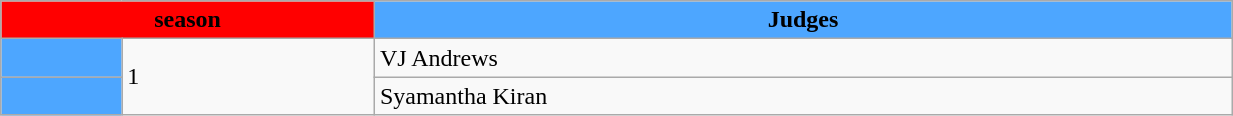<table class="wikitable" width="65%">
<tr>
<th scope="col" style ="background: #FF0000;"style="background: #FF0000 ;color:white"  colspan="2">season</th>
<th scope="col" style ="background: #4da6ff;"style="background: #FF0000 ;color:white">Judges</th>
</tr>
<tr>
<td style="background: #4da6ff"></td>
<td rowspan="2">1</td>
<td>VJ Andrews</td>
</tr>
<tr>
<td style="background: #4da6ff"></td>
<td>Syamantha Kiran</td>
</tr>
</table>
